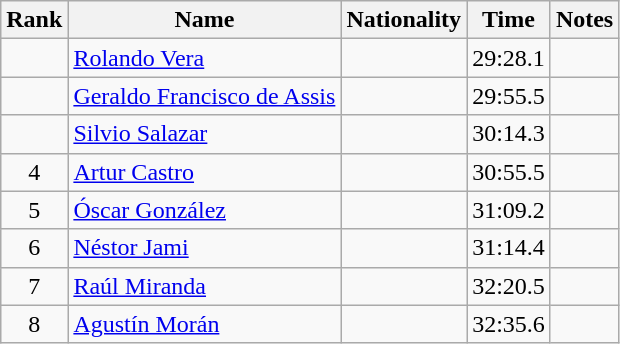<table class="wikitable sortable" style="text-align:center">
<tr>
<th>Rank</th>
<th>Name</th>
<th>Nationality</th>
<th>Time</th>
<th>Notes</th>
</tr>
<tr>
<td></td>
<td align=left><a href='#'>Rolando Vera</a></td>
<td align=left></td>
<td>29:28.1</td>
<td></td>
</tr>
<tr>
<td></td>
<td align=left><a href='#'>Geraldo Francisco de Assis</a></td>
<td align=left></td>
<td>29:55.5</td>
<td></td>
</tr>
<tr>
<td></td>
<td align=left><a href='#'>Silvio Salazar</a></td>
<td align=left></td>
<td>30:14.3</td>
<td></td>
</tr>
<tr>
<td>4</td>
<td align=left><a href='#'>Artur Castro</a></td>
<td align=left></td>
<td>30:55.5</td>
<td></td>
</tr>
<tr>
<td>5</td>
<td align=left><a href='#'>Óscar González</a></td>
<td align=left></td>
<td>31:09.2</td>
<td></td>
</tr>
<tr>
<td>6</td>
<td align=left><a href='#'>Néstor Jami</a></td>
<td align=left></td>
<td>31:14.4</td>
<td></td>
</tr>
<tr>
<td>7</td>
<td align=left><a href='#'>Raúl Miranda</a></td>
<td align=left></td>
<td>32:20.5</td>
<td></td>
</tr>
<tr>
<td>8</td>
<td align=left><a href='#'>Agustín Morán</a></td>
<td align=left></td>
<td>32:35.6</td>
<td></td>
</tr>
</table>
